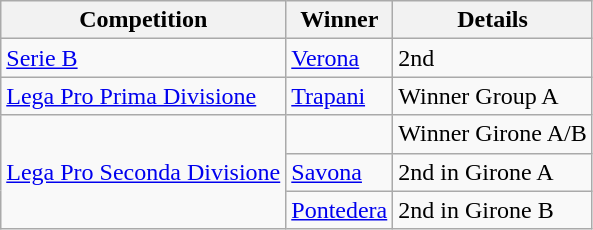<table class="wikitable">
<tr>
<th>Competition</th>
<th>Winner</th>
<th>Details</th>
</tr>
<tr>
<td><a href='#'>Serie B</a></td>
<td><a href='#'>Verona</a></td>
<td>2nd</td>
</tr>
<tr>
<td><a href='#'>Lega Pro Prima Divisione</a></td>
<td><a href='#'>Trapani</a></td>
<td>Winner Group A</td>
</tr>
<tr>
<td rowspan=3><a href='#'>Lega Pro Seconda Divisione</a></td>
<td></td>
<td>Winner Girone A/B</td>
</tr>
<tr>
<td><a href='#'>Savona</a></td>
<td>2nd in Girone A</td>
</tr>
<tr>
<td><a href='#'>Pontedera</a></td>
<td>2nd in Girone B</td>
</tr>
</table>
